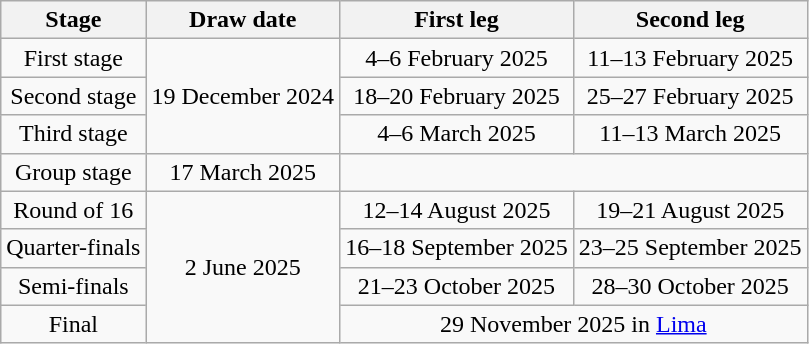<table class="wikitable" style="text-align:center">
<tr>
<th>Stage</th>
<th>Draw date</th>
<th>First leg</th>
<th>Second leg</th>
</tr>
<tr>
<td>First stage</td>
<td rowspan=3>19 December 2024</td>
<td>4–6 February 2025</td>
<td>11–13 February 2025</td>
</tr>
<tr>
<td>Second stage</td>
<td>18–20 February 2025</td>
<td>25–27 February 2025</td>
</tr>
<tr>
<td>Third stage</td>
<td>4–6 March 2025</td>
<td>11–13 March 2025</td>
</tr>
<tr>
<td>Group stage</td>
<td>17 March 2025</td>
<td colspan=2></td>
</tr>
<tr>
<td>Round of 16</td>
<td rowspan=4>2 June 2025</td>
<td>12–14 August 2025</td>
<td>19–21 August 2025</td>
</tr>
<tr>
<td>Quarter-finals</td>
<td>16–18 September 2025</td>
<td>23–25 September 2025</td>
</tr>
<tr>
<td>Semi-finals</td>
<td>21–23 October 2025</td>
<td>28–30 October 2025</td>
</tr>
<tr>
<td>Final</td>
<td colspan=2>29 November 2025 in <a href='#'>Lima</a></td>
</tr>
</table>
